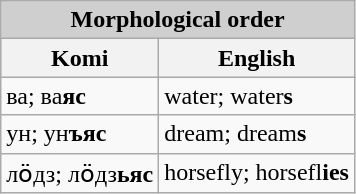<table class="wikitable">
<tr>
<th colspan="2" style="background:#cfcfcf;">Morphological order</th>
</tr>
<tr style="background:#dfdfdf;" |>
<th>Komi</th>
<th>English</th>
</tr>
<tr>
<td>ва; ва<strong>яс</strong></td>
<td>water; water<strong>s</strong></td>
</tr>
<tr>
<td>ун; ун<strong>ъяс</strong></td>
<td>dream; dream<strong>s</strong></td>
</tr>
<tr>
<td>лӧдз; лӧдз<strong>ьяс</strong></td>
<td>horsefly; horsefl<strong>ies</strong></td>
</tr>
</table>
